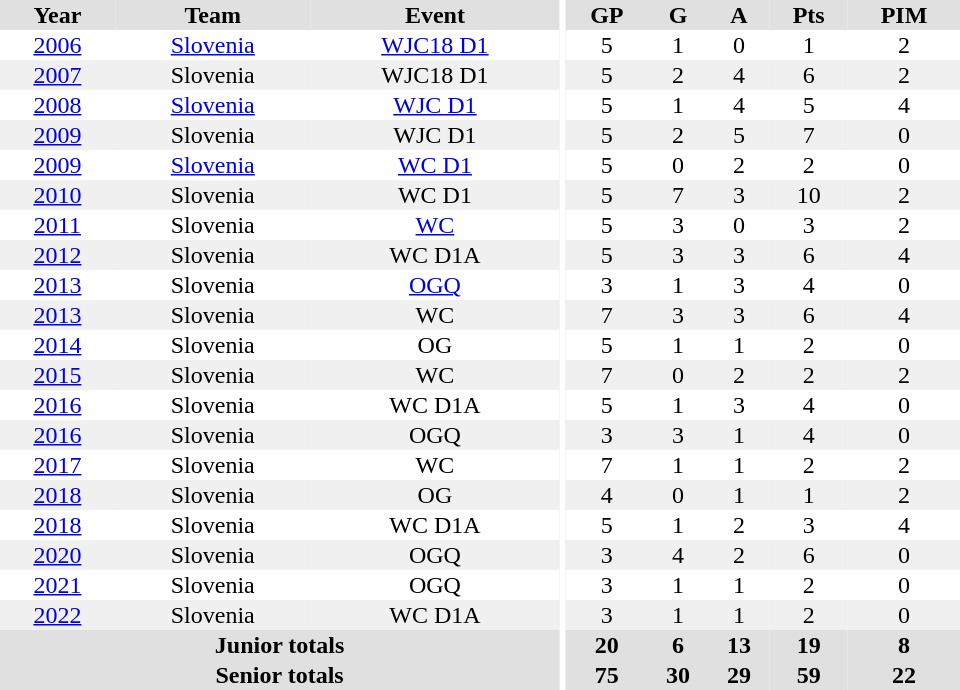<table border="0" cellpadding="1" cellspacing="0" ID="Table3" style="text-align:center; width:40em">
<tr ALIGN="center" bgcolor="#e0e0e0">
<th>Year</th>
<th>Team</th>
<th>Event</th>
<th rowspan="102" bgcolor="#ffffff"></th>
<th>GP</th>
<th>G</th>
<th>A</th>
<th>Pts</th>
<th>PIM</th>
</tr>
<tr>
<td><a href='#'>2006</a></td>
<td><a href='#'>Slovenia</a></td>
<td><a href='#'>WJC18 D1</a></td>
<td>5</td>
<td>1</td>
<td>0</td>
<td>1</td>
<td>2</td>
</tr>
<tr bgcolor="#f0f0f0">
<td><a href='#'>2007</a></td>
<td>Slovenia</td>
<td>WJC18 D1</td>
<td>5</td>
<td>2</td>
<td>4</td>
<td>6</td>
<td>2</td>
</tr>
<tr>
<td><a href='#'>2008</a></td>
<td><a href='#'>Slovenia</a></td>
<td><a href='#'>WJC D1</a></td>
<td>5</td>
<td>1</td>
<td>4</td>
<td>5</td>
<td>4</td>
</tr>
<tr bgcolor="#f0f0f0">
<td><a href='#'>2009</a></td>
<td>Slovenia</td>
<td>WJC D1</td>
<td>5</td>
<td>2</td>
<td>5</td>
<td>7</td>
<td>0</td>
</tr>
<tr>
<td><a href='#'>2009</a></td>
<td><a href='#'>Slovenia</a></td>
<td><a href='#'>WC D1</a></td>
<td>5</td>
<td>0</td>
<td>2</td>
<td>2</td>
<td>0</td>
</tr>
<tr bgcolor="#f0f0f0">
<td><a href='#'>2010</a></td>
<td>Slovenia</td>
<td>WC D1</td>
<td>5</td>
<td>7</td>
<td>3</td>
<td>10</td>
<td>2</td>
</tr>
<tr>
<td><a href='#'>2011</a></td>
<td>Slovenia</td>
<td><a href='#'>WC</a></td>
<td>5</td>
<td>3</td>
<td>0</td>
<td>3</td>
<td>2</td>
</tr>
<tr bgcolor="#f0f0f0">
<td><a href='#'>2012</a></td>
<td>Slovenia</td>
<td>WC D1A</td>
<td>5</td>
<td>3</td>
<td>3</td>
<td>6</td>
<td>4</td>
</tr>
<tr>
<td><a href='#'>2013</a></td>
<td>Slovenia</td>
<td><a href='#'>OGQ</a></td>
<td>3</td>
<td>1</td>
<td>3</td>
<td>4</td>
<td>0</td>
</tr>
<tr bgcolor="#f0f0f0">
<td><a href='#'>2013</a></td>
<td>Slovenia</td>
<td>WC</td>
<td>7</td>
<td>3</td>
<td>3</td>
<td>6</td>
<td>4</td>
</tr>
<tr>
<td><a href='#'>2014</a></td>
<td>Slovenia</td>
<td>OG</td>
<td>5</td>
<td>1</td>
<td>1</td>
<td>2</td>
<td>0</td>
</tr>
<tr bgcolor="#f0f0f0">
<td><a href='#'>2015</a></td>
<td>Slovenia</td>
<td>WC</td>
<td>7</td>
<td>0</td>
<td>2</td>
<td>2</td>
<td>2</td>
</tr>
<tr>
<td><a href='#'>2016</a></td>
<td>Slovenia</td>
<td>WC D1A</td>
<td>5</td>
<td>1</td>
<td>3</td>
<td>4</td>
<td>0</td>
</tr>
<tr bgcolor="#f0f0f0">
<td><a href='#'>2016</a></td>
<td>Slovenia</td>
<td>OGQ</td>
<td>3</td>
<td>3</td>
<td>1</td>
<td>4</td>
<td>0</td>
</tr>
<tr>
<td><a href='#'>2017</a></td>
<td>Slovenia</td>
<td>WC</td>
<td>7</td>
<td>1</td>
<td>1</td>
<td>2</td>
<td>2</td>
</tr>
<tr bgcolor="#f0f0f0">
<td><a href='#'>2018</a></td>
<td>Slovenia</td>
<td>OG</td>
<td>4</td>
<td>0</td>
<td>1</td>
<td>1</td>
<td>2</td>
</tr>
<tr>
<td><a href='#'>2018</a></td>
<td>Slovenia</td>
<td>WC D1A</td>
<td>5</td>
<td>1</td>
<td>2</td>
<td>3</td>
<td>4</td>
</tr>
<tr bgcolor="#f0f0f0">
<td><a href='#'>2020</a></td>
<td>Slovenia</td>
<td>OGQ</td>
<td>3</td>
<td>4</td>
<td>2</td>
<td>6</td>
<td>0</td>
</tr>
<tr>
<td><a href='#'>2021</a></td>
<td>Slovenia</td>
<td>OGQ</td>
<td>3</td>
<td>1</td>
<td>1</td>
<td>2</td>
<td>0</td>
</tr>
<tr bgcolor="#f0f0f0">
<td><a href='#'>2022</a></td>
<td>Slovenia</td>
<td>WC D1A</td>
<td>3</td>
<td>1</td>
<td>1</td>
<td>2</td>
<td>0</td>
</tr>
<tr bgcolor="#e0e0e0">
<th colspan=3>Junior totals</th>
<th>20</th>
<th>6</th>
<th>13</th>
<th>19</th>
<th>8</th>
</tr>
<tr bgcolor="#e0e0e0">
<th colspan=3>Senior totals</th>
<th>75</th>
<th>30</th>
<th>29</th>
<th>59</th>
<th>22</th>
</tr>
</table>
